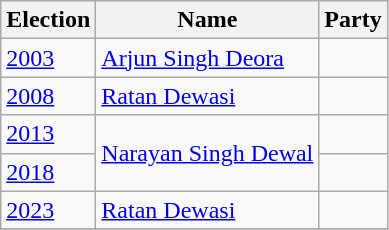<table class="wikitable sortable">
<tr>
<th>Election</th>
<th>Name</th>
<th colspan="2">Party</th>
</tr>
<tr>
<td><a href='#'>2003</a></td>
<td><a href='#'>Arjun Singh Deora</a></td>
<td></td>
</tr>
<tr>
<td><a href='#'>2008</a></td>
<td><a href='#'>Ratan Dewasi</a></td>
<td></td>
</tr>
<tr>
<td><a href='#'>2013</a></td>
<td rowspan=2><a href='#'>Narayan Singh Dewal</a></td>
<td></td>
</tr>
<tr>
<td><a href='#'>2018</a></td>
</tr>
<tr>
<td><a href='#'>2023</a></td>
<td><a href='#'>Ratan Dewasi</a></td>
<td></td>
</tr>
<tr>
</tr>
</table>
